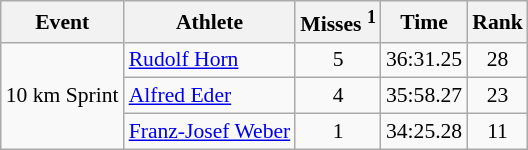<table class="wikitable" style="font-size:90%">
<tr>
<th>Event</th>
<th>Athlete</th>
<th>Misses <sup>1</sup></th>
<th>Time</th>
<th>Rank</th>
</tr>
<tr>
<td rowspan="3">10 km Sprint</td>
<td><a href='#'>Rudolf Horn</a></td>
<td align="center">5</td>
<td align="center">36:31.25</td>
<td align="center">28</td>
</tr>
<tr>
<td><a href='#'>Alfred Eder</a></td>
<td align="center">4</td>
<td align="center">35:58.27</td>
<td align="center">23</td>
</tr>
<tr>
<td><a href='#'>Franz-Josef Weber</a></td>
<td align="center">1</td>
<td align="center">34:25.28</td>
<td align="center">11</td>
</tr>
</table>
